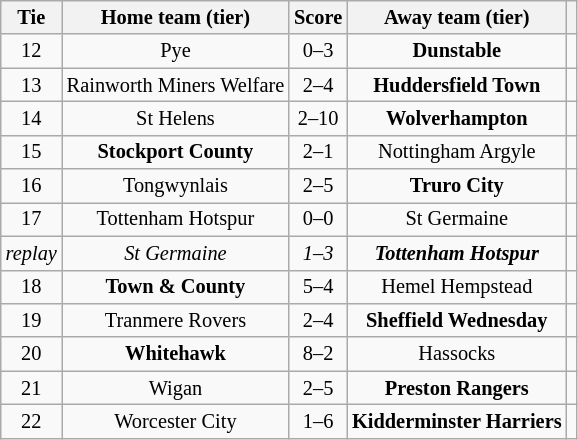<table class="wikitable" style="text-align:center; font-size:85%">
<tr>
<th>Tie</th>
<th>Home team (tier)</th>
<th>Score</th>
<th>Away team (tier)</th>
<th></th>
</tr>
<tr>
<td align="center">12</td>
<td>Pye</td>
<td align="center">0–3</td>
<td><strong>Dunstable</strong></td>
<td></td>
</tr>
<tr>
<td align="center">13</td>
<td>Rainworth Miners Welfare</td>
<td align="center">2–4</td>
<td><strong>Huddersfield Town</strong></td>
<td></td>
</tr>
<tr>
<td align="center">14</td>
<td>St Helens</td>
<td align="center">2–10</td>
<td><strong>Wolverhampton</strong></td>
<td></td>
</tr>
<tr>
<td align="center">15</td>
<td><strong>Stockport County</strong></td>
<td align="center">2–1</td>
<td>Nottingham Argyle</td>
<td></td>
</tr>
<tr>
<td align="center">16</td>
<td>Tongwynlais</td>
<td align="center">2–5</td>
<td><strong>Truro City</strong></td>
<td></td>
</tr>
<tr>
<td align="center">17</td>
<td>Tottenham Hotspur</td>
<td align="center">0–0 </td>
<td>St Germaine</td>
<td></td>
</tr>
<tr>
<td align="center"><em>replay</em></td>
<td><em>St Germaine</em></td>
<td align="center"><em>1–3</em></td>
<td><strong><em>Tottenham Hotspur</em></strong></td>
<td></td>
</tr>
<tr>
<td align="center">18</td>
<td><strong>Town & County</strong></td>
<td align="center">5–4 </td>
<td>Hemel Hempstead</td>
<td></td>
</tr>
<tr>
<td align="center">19</td>
<td>Tranmere Rovers</td>
<td align="center">2–4</td>
<td><strong>Sheffield Wednesday</strong></td>
<td></td>
</tr>
<tr>
<td align="center">20</td>
<td><strong>Whitehawk</strong></td>
<td align="center">8–2</td>
<td>Hassocks</td>
<td></td>
</tr>
<tr>
<td align="center">21</td>
<td>Wigan</td>
<td align="center">2–5</td>
<td><strong>Preston Rangers</strong></td>
<td></td>
</tr>
<tr>
<td align="center">22</td>
<td>Worcester City</td>
<td align="center">1–6</td>
<td><strong>Kidderminster Harriers</strong></td>
<td></td>
</tr>
</table>
